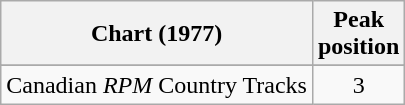<table class="wikitable sortable">
<tr>
<th align="left">Chart (1977)</th>
<th align="center">Peak<br>position</th>
</tr>
<tr>
</tr>
<tr>
<td align="left">Canadian <em>RPM</em> Country Tracks</td>
<td align="center">3</td>
</tr>
</table>
